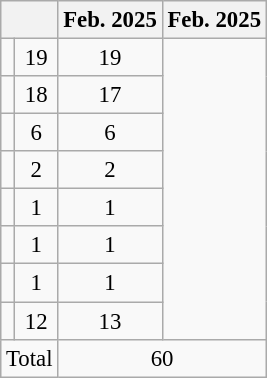<table class="wikitable" style="font-size: 95%;">
<tr>
<th colspan="2"> </th>
<th>Feb. 2025</th>
<th>Feb. 2025</th>
</tr>
<tr style="text-align:center">
<td></td>
<td>19</td>
<td>19</td>
</tr>
<tr style="text-align:center">
<td></td>
<td>18</td>
<td>17</td>
</tr>
<tr style="text-align:center">
<td></td>
<td>6</td>
<td>6</td>
</tr>
<tr style="text-align:center">
<td></td>
<td>2</td>
<td>2</td>
</tr>
<tr style="text-align:center">
<td></td>
<td>1</td>
<td>1</td>
</tr>
<tr style="text-align:center">
<td></td>
<td>1</td>
<td>1</td>
</tr>
<tr style="text-align:center">
<td></td>
<td>1</td>
<td>1</td>
</tr>
<tr style="text-align:center">
<td></td>
<td>12</td>
<td>13</td>
</tr>
<tr style="text-align:center">
<td colspan="2">Total</td>
<td colspan="2">60</td>
</tr>
</table>
